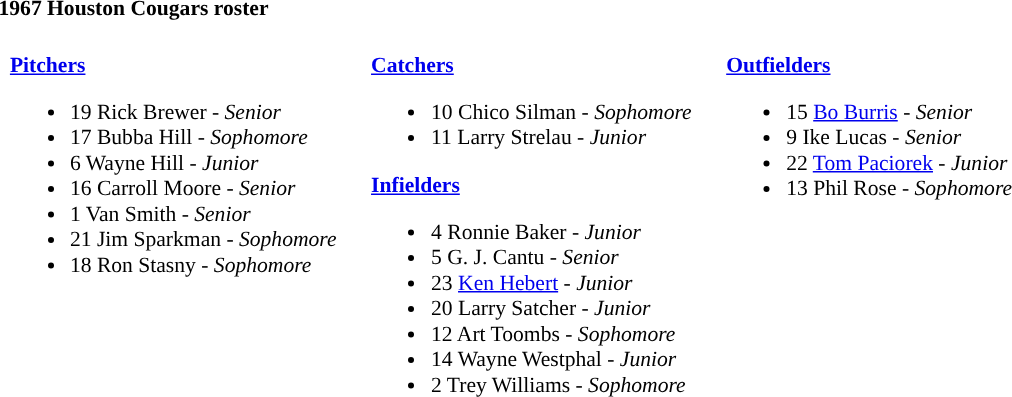<table class="toccolours" style="text-align: left; font-size:90%;">
<tr>
<th colspan="9">1967 Houston Cougars roster</th>
</tr>
<tr>
<td width="03"> </td>
<td valign="top"><br><strong><a href='#'>Pitchers</a></strong><ul><li>19 Rick Brewer - <em>Senior</em></li><li>17 Bubba Hill - <em>Sophomore</em></li><li>6 Wayne Hill - <em>Junior</em></li><li>16 Carroll Moore - <em>Senior</em></li><li>1 Van Smith - <em>Senior</em></li><li>21 Jim Sparkman - <em>Sophomore</em></li><li>18 Ron Stasny - <em>Sophomore</em></li></ul></td>
<td width="15"> </td>
<td valign="top"><br><strong><a href='#'>Catchers</a></strong><ul><li>10 Chico Silman - <em>Sophomore</em></li><li>11 Larry Strelau - <em>Junior</em></li></ul><strong><a href='#'>Infielders</a></strong><ul><li>4 Ronnie Baker - <em>Junior</em></li><li>5 G. J. Cantu - <em>Senior</em></li><li>23 <a href='#'>Ken Hebert</a> - <em>Junior</em></li><li>20 Larry Satcher - <em>Junior</em></li><li>12 Art Toombs - <em>Sophomore</em></li><li>14 Wayne Westphal - <em>Junior</em></li><li>2 Trey Williams - <em> Sophomore</em></li></ul></td>
<td width="15"> </td>
<td valign="top"><br><strong><a href='#'>Outfielders</a></strong><ul><li>15 <a href='#'>Bo Burris</a> - <em>Senior</em></li><li>9 Ike Lucas - <em>Senior</em></li><li>22 <a href='#'>Tom Paciorek</a> - <em>Junior</em></li><li>13 Phil Rose - <em>Sophomore</em></li></ul></td>
</tr>
</table>
